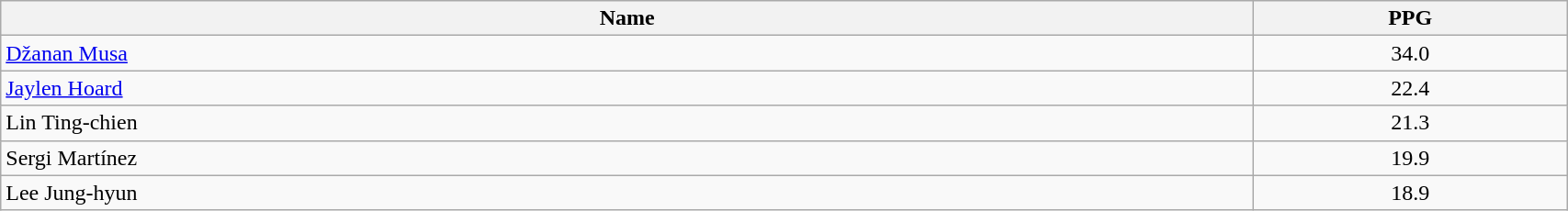<table class=wikitable width="90%">
<tr>
<th width="80%">Name</th>
<th width="20%">PPG</th>
</tr>
<tr>
<td> <a href='#'>Džanan Musa</a></td>
<td align=center>34.0</td>
</tr>
<tr>
<td> <a href='#'>Jaylen Hoard</a></td>
<td align=center>22.4</td>
</tr>
<tr>
<td> Lin Ting-chien</td>
<td align=center>21.3</td>
</tr>
<tr>
<td> Sergi Martínez</td>
<td align=center>19.9</td>
</tr>
<tr>
<td> Lee Jung-hyun</td>
<td align=center>18.9</td>
</tr>
</table>
